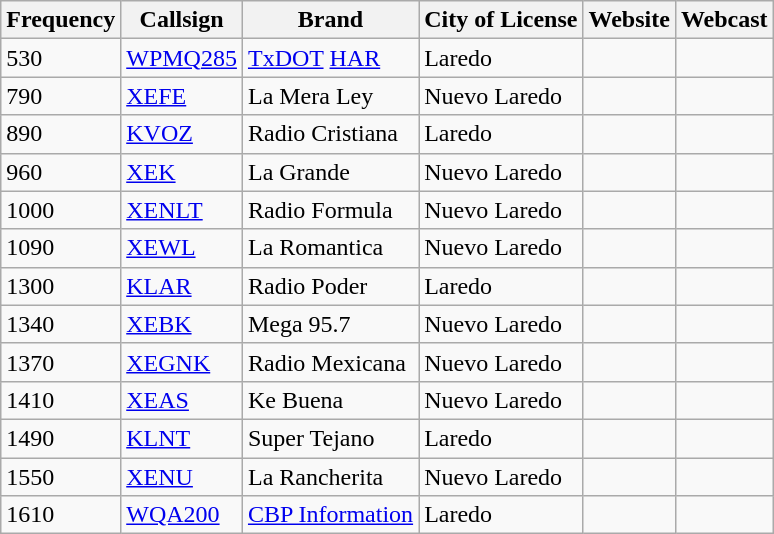<table class="sortable wikitable">
<tr>
<th>Frequency</th>
<th>Callsign</th>
<th>Brand</th>
<th>City of License</th>
<th>Website</th>
<th>Webcast</th>
</tr>
<tr style="vertical-align: top; text-align: left;">
<td>530</td>
<td><a href='#'>WPMQ285</a></td>
<td><a href='#'>TxDOT</a> <a href='#'>HAR</a></td>
<td>Laredo</td>
<td></td>
<td></td>
</tr>
<tr style="vertical-align: top; text-align: left;">
<td>790</td>
<td><a href='#'>XEFE</a></td>
<td>La Mera Ley</td>
<td>Nuevo Laredo</td>
<td></td>
<td></td>
</tr>
<tr style="vertical-align: top; text-align: left;">
<td>890</td>
<td><a href='#'>KVOZ</a></td>
<td>Radio Cristiana</td>
<td>Laredo</td>
<td></td>
<td></td>
</tr>
<tr style="vertical-align: top; text-align: left;">
<td>960</td>
<td><a href='#'>XEK</a></td>
<td>La Grande</td>
<td>Nuevo Laredo</td>
<td></td>
<td></td>
</tr>
<tr style="vertical-align: top; text-align: left;">
<td>1000</td>
<td><a href='#'>XENLT</a></td>
<td>Radio Formula</td>
<td>Nuevo Laredo</td>
<td></td>
<td></td>
</tr>
<tr style="vertical-align: top; text-align: left;">
<td>1090</td>
<td><a href='#'>XEWL</a></td>
<td>La Romantica</td>
<td>Nuevo Laredo</td>
<td></td>
<td></td>
</tr>
<tr style="vertical-align: top; text-align: left;">
<td>1300</td>
<td><a href='#'>KLAR</a></td>
<td>Radio Poder</td>
<td>Laredo</td>
<td></td>
<td></td>
</tr>
<tr style="vertical-align: top; text-align: left;">
<td>1340</td>
<td><a href='#'>XEBK</a></td>
<td>Mega 95.7</td>
<td>Nuevo Laredo</td>
<td></td>
<td></td>
</tr>
<tr style="vertical-align: top; text-align: left;">
<td>1370</td>
<td><a href='#'>XEGNK</a></td>
<td>Radio Mexicana</td>
<td>Nuevo Laredo</td>
<td></td>
<td></td>
</tr>
<tr style="vertical-align: top; text-align: left;">
<td>1410</td>
<td><a href='#'>XEAS</a></td>
<td>Ke Buena</td>
<td>Nuevo Laredo</td>
<td></td>
<td></td>
</tr>
<tr style="vertical-align: top; text-align: left;">
<td>1490</td>
<td><a href='#'>KLNT</a></td>
<td>Super Tejano</td>
<td>Laredo</td>
<td></td>
<td></td>
</tr>
<tr style="vertical-align: top; text-align: left;">
<td>1550</td>
<td><a href='#'>XENU</a></td>
<td>La Rancherita</td>
<td>Nuevo Laredo</td>
<td></td>
<td></td>
</tr>
<tr style="vertical-align: top; text-align: left;">
<td>1610</td>
<td><a href='#'>WQA200</a></td>
<td><a href='#'>CBP Information</a></td>
<td>Laredo</td>
<td></td>
<td></td>
</tr>
</table>
